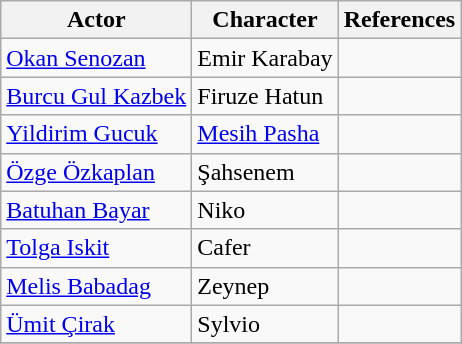<table class="wikitable">
<tr>
<th>Actor</th>
<th>Character</th>
<th>References</th>
</tr>
<tr>
<td><a href='#'>Okan Senozan</a></td>
<td>Emir Karabay</td>
<td></td>
</tr>
<tr>
<td><a href='#'>Burcu Gul Kazbek</a></td>
<td>Firuze Hatun</td>
<td></td>
</tr>
<tr>
<td><a href='#'>Yildirim Gucuk</a></td>
<td><a href='#'>Mesih Pasha</a></td>
<td></td>
</tr>
<tr>
<td><a href='#'>Özge Özkaplan</a></td>
<td>Şahsenem</td>
<td></td>
</tr>
<tr>
<td><a href='#'>Batuhan Bayar</a></td>
<td>Niko</td>
<td></td>
</tr>
<tr>
<td><a href='#'>Tolga Iskit</a></td>
<td>Cafer</td>
<td></td>
</tr>
<tr>
<td><a href='#'>Melis Babadag</a></td>
<td>Zeynep</td>
<td></td>
</tr>
<tr>
<td><a href='#'>Ümit Çirak</a></td>
<td>Sylvio</td>
<td></td>
</tr>
<tr>
</tr>
</table>
